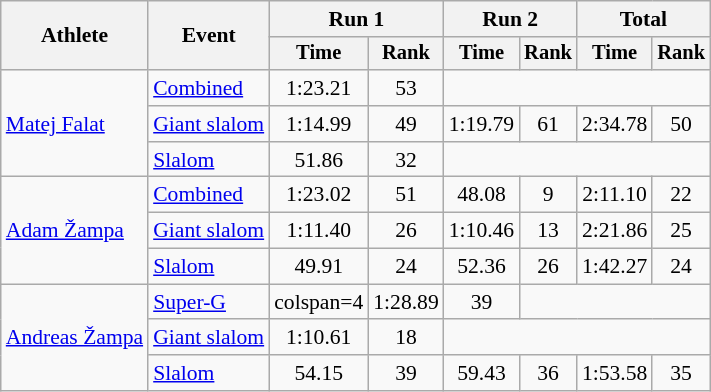<table class="wikitable" style="font-size:90%">
<tr>
<th rowspan=2>Athlete</th>
<th rowspan=2>Event</th>
<th colspan=2>Run 1</th>
<th colspan=2>Run 2</th>
<th colspan=2>Total</th>
</tr>
<tr style="font-size:95%">
<th>Time</th>
<th>Rank</th>
<th>Time</th>
<th>Rank</th>
<th>Time</th>
<th>Rank</th>
</tr>
<tr align=center>
<td align=left rowspan=3><a href='#'>Matej Falat</a></td>
<td align=left><a href='#'>Combined</a></td>
<td>1:23.21</td>
<td>53</td>
<td colspan=4></td>
</tr>
<tr align=center>
<td align=left><a href='#'>Giant slalom</a></td>
<td>1:14.99</td>
<td>49</td>
<td>1:19.79</td>
<td>61</td>
<td>2:34.78</td>
<td>50</td>
</tr>
<tr align=center>
<td align=left><a href='#'>Slalom</a></td>
<td>51.86</td>
<td>32</td>
<td colspan=4></td>
</tr>
<tr align=center>
<td align=left rowspan=3><a href='#'>Adam Žampa</a></td>
<td align=left><a href='#'>Combined</a></td>
<td>1:23.02</td>
<td>51</td>
<td>48.08</td>
<td>9</td>
<td>2:11.10</td>
<td>22</td>
</tr>
<tr align=center>
<td align=left><a href='#'>Giant slalom</a></td>
<td>1:11.40</td>
<td>26</td>
<td>1:10.46</td>
<td>13</td>
<td>2:21.86</td>
<td>25</td>
</tr>
<tr align=center>
<td align=left><a href='#'>Slalom</a></td>
<td>49.91</td>
<td>24</td>
<td>52.36</td>
<td>26</td>
<td>1:42.27</td>
<td>24</td>
</tr>
<tr align=center>
<td align=left rowspan=3><a href='#'>Andreas Žampa</a></td>
<td align=left><a href='#'>Super-G</a></td>
<td>colspan=4 </td>
<td>1:28.89</td>
<td>39</td>
</tr>
<tr align=center>
<td align=left><a href='#'>Giant slalom</a></td>
<td>1:10.61</td>
<td>18</td>
<td colspan=4></td>
</tr>
<tr align=center>
<td align=left><a href='#'>Slalom</a></td>
<td>54.15</td>
<td>39</td>
<td>59.43</td>
<td>36</td>
<td>1:53.58</td>
<td>35</td>
</tr>
</table>
